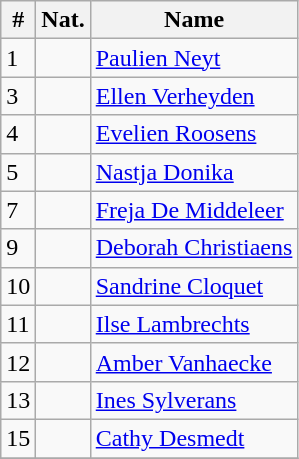<table class="wikitable">
<tr>
<th>#</th>
<th>Nat.</th>
<th>Name</th>
</tr>
<tr>
<td>1</td>
<td></td>
<td><a href='#'>Paulien Neyt</a></td>
</tr>
<tr>
<td>3</td>
<td></td>
<td><a href='#'>Ellen Verheyden</a></td>
</tr>
<tr>
<td>4</td>
<td></td>
<td><a href='#'>Evelien Roosens</a></td>
</tr>
<tr>
<td>5</td>
<td></td>
<td><a href='#'>Nastja Donika</a></td>
</tr>
<tr>
<td>7</td>
<td></td>
<td><a href='#'>Freja De Middeleer</a></td>
</tr>
<tr>
<td>9</td>
<td></td>
<td><a href='#'>Deborah Christiaens</a></td>
</tr>
<tr>
<td>10</td>
<td></td>
<td><a href='#'>Sandrine Cloquet</a></td>
</tr>
<tr>
<td>11</td>
<td></td>
<td><a href='#'>Ilse Lambrechts</a></td>
</tr>
<tr>
<td>12</td>
<td></td>
<td><a href='#'>Amber Vanhaecke</a></td>
</tr>
<tr>
<td>13</td>
<td></td>
<td><a href='#'>Ines Sylverans</a></td>
</tr>
<tr>
<td>15</td>
<td></td>
<td><a href='#'>Cathy Desmedt</a></td>
</tr>
<tr>
</tr>
</table>
